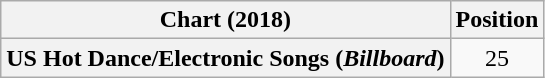<table class="wikitable plainrowheaders" style="text-align:center">
<tr>
<th scope="col">Chart (2018)</th>
<th scope="col">Position</th>
</tr>
<tr>
<th scope="row">US Hot Dance/Electronic Songs (<em>Billboard</em>)</th>
<td>25</td>
</tr>
</table>
